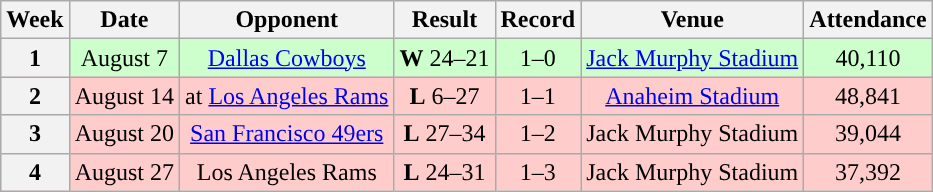<table class="wikitable" style="text-align:center">
<tr>
<th>Week</th>
<th>Date</th>
<th>Opponent</th>
<th>Result</th>
<th>Record</th>
<th>Venue</th>
<th>Attendance</th>
</tr>
<tr style="background: #cfc;">
<th>1</th>
<td>August 7</td>
<td><a href='#'>Dallas Cowboys</a></td>
<td><strong>W</strong> 24–21</td>
<td>1–0</td>
<td><a href='#'>Jack Murphy Stadium</a></td>
<td>40,110</td>
</tr>
<tr style="background: #fcc;">
<th>2</th>
<td>August 14</td>
<td>at <a href='#'>Los Angeles Rams</a></td>
<td><strong>L</strong> 6–27</td>
<td>1–1</td>
<td><a href='#'>Anaheim Stadium</a></td>
<td>48,841</td>
</tr>
<tr style="background: #fcc;">
<th>3</th>
<td>August 20</td>
<td><a href='#'>San Francisco 49ers</a></td>
<td><strong>L</strong> 27–34</td>
<td>1–2</td>
<td>Jack Murphy Stadium</td>
<td>39,044</td>
</tr>
<tr style="background: #fcc;">
<th>4</th>
<td>August 27</td>
<td>Los Angeles Rams</td>
<td><strong>L</strong> 24–31</td>
<td>1–3</td>
<td>Jack Murphy Stadium</td>
<td>37,392</td>
</tr>
</table>
